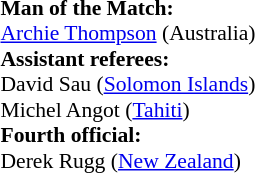<table style="width:100%; font-size:90%;">
<tr>
<td><br><strong>Man of the Match:</strong>
<br><a href='#'>Archie Thompson</a> (Australia)<br><strong>Assistant referees:</strong>
<br>David Sau (<a href='#'>Solomon Islands</a>)
<br>Michel Angot (<a href='#'>Tahiti</a>)
<br><strong>Fourth official:</strong>
<br>Derek Rugg (<a href='#'>New Zealand</a>)</td>
</tr>
</table>
